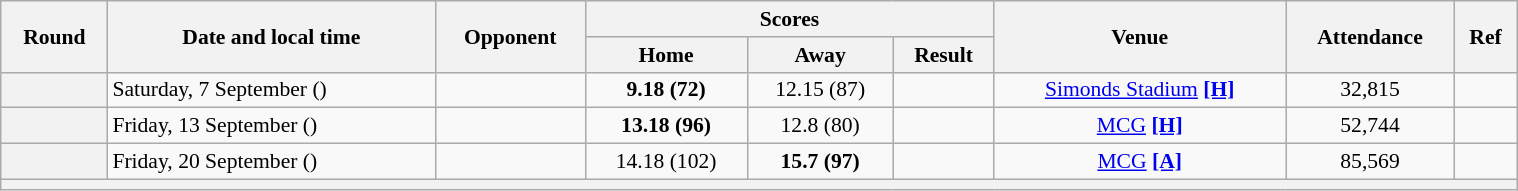<table class="wikitable plainrowheaders" style="margin:1em auto; font-size:90%; width:80%; text-align:center;">
<tr>
<th scope="col" rowspan=2>Round</th>
<th scope="col" rowspan=2>Date and local time</th>
<th scope="col" rowspan=2>Opponent</th>
<th scope="col" colspan=3>Scores</th>
<th scope="col" rowspan=2>Venue</th>
<th scope="col" rowspan=2>Attendance</th>
<th scope="col" rowspan=2>Ref</th>
</tr>
<tr>
<th scope="col">Home</th>
<th scope="col">Away</th>
<th scope="col">Result</th>
</tr>
<tr>
<th scope="row"></th>
<td align=left>Saturday, 7 September ()</td>
<td align=left></td>
<td><strong>9.18 (72)</strong></td>
<td>12.15 (87)</td>
<td></td>
<td><a href='#'>Simonds Stadium</a> <span></span><a href='#'><strong>[H]</strong></a></td>
<td>32,815</td>
<td></td>
</tr>
<tr>
<th scope="row"></th>
<td align=left>Friday, 13 September ()</td>
<td align=left></td>
<td><strong>13.18 (96)</strong></td>
<td>12.8 (80)</td>
<td></td>
<td><a href='#'>MCG</a> <span></span><a href='#'><strong>[H]</strong></a></td>
<td>52,744</td>
<td></td>
</tr>
<tr>
<th scope="row"></th>
<td align=left>Friday, 20 September ()</td>
<td align=left></td>
<td>14.18 (102)</td>
<td><strong>15.7 (97)</strong></td>
<td></td>
<td><a href='#'>MCG</a> <span></span><a href='#'><strong>[A]</strong></a></td>
<td>85,569</td>
<td></td>
</tr>
<tr class="sortbottom">
<th scope="row" colspan=9></th>
</tr>
</table>
